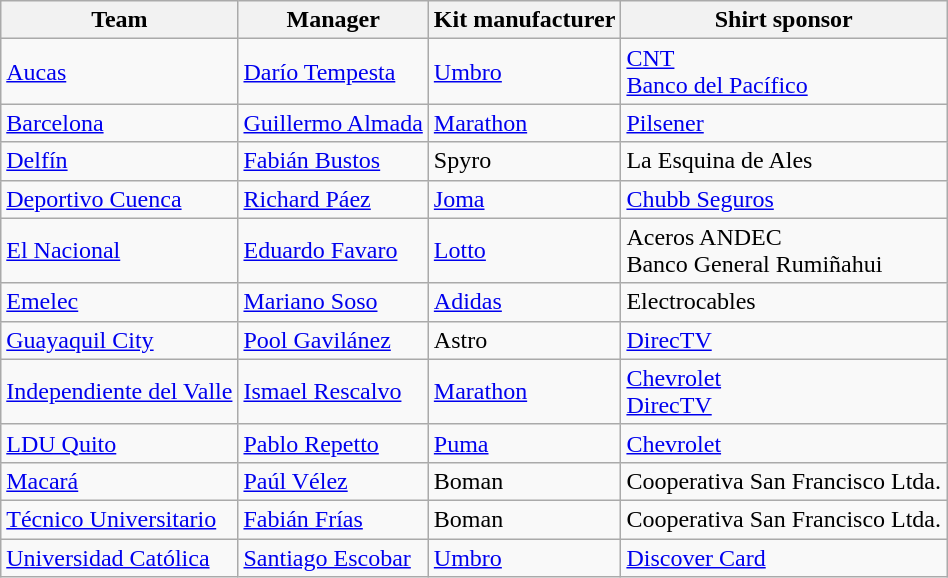<table class="wikitable sortable" style="text-align: left;">
<tr>
<th>Team</th>
<th>Manager</th>
<th>Kit manufacturer</th>
<th>Shirt sponsor</th>
</tr>
<tr>
<td><a href='#'>Aucas</a></td>
<td> <a href='#'>Darío Tempesta</a></td>
<td><a href='#'>Umbro</a></td>
<td><a href='#'>CNT</a><br><a href='#'>Banco del Pacífico</a></td>
</tr>
<tr>
<td><a href='#'>Barcelona</a></td>
<td> <a href='#'>Guillermo Almada</a></td>
<td><a href='#'>Marathon</a></td>
<td><a href='#'>Pilsener</a></td>
</tr>
<tr>
<td><a href='#'>Delfín</a></td>
<td> <a href='#'>Fabián Bustos</a></td>
<td>Spyro</td>
<td>La Esquina de Ales</td>
</tr>
<tr>
<td><a href='#'>Deportivo Cuenca</a></td>
<td> <a href='#'>Richard Páez</a></td>
<td><a href='#'>Joma</a></td>
<td><a href='#'>Chubb Seguros</a></td>
</tr>
<tr>
<td><a href='#'>El Nacional</a></td>
<td> <a href='#'>Eduardo Favaro</a></td>
<td><a href='#'>Lotto</a></td>
<td>Aceros ANDEC<br>Banco General Rumiñahui</td>
</tr>
<tr>
<td><a href='#'>Emelec</a></td>
<td> <a href='#'>Mariano Soso</a></td>
<td><a href='#'>Adidas</a></td>
<td>Electrocables</td>
</tr>
<tr>
<td><a href='#'>Guayaquil City</a></td>
<td> <a href='#'>Pool Gavilánez</a></td>
<td>Astro</td>
<td><a href='#'>DirecTV</a></td>
</tr>
<tr>
<td><a href='#'>Independiente del Valle</a></td>
<td> <a href='#'>Ismael Rescalvo</a></td>
<td><a href='#'>Marathon</a></td>
<td><a href='#'>Chevrolet</a><br><a href='#'>DirecTV</a></td>
</tr>
<tr>
<td><a href='#'>LDU Quito</a></td>
<td> <a href='#'>Pablo Repetto</a></td>
<td><a href='#'>Puma</a></td>
<td><a href='#'>Chevrolet</a></td>
</tr>
<tr>
<td><a href='#'>Macará</a></td>
<td> <a href='#'>Paúl Vélez</a></td>
<td>Boman</td>
<td>Cooperativa San Francisco Ltda.</td>
</tr>
<tr>
<td><a href='#'>Técnico Universitario</a></td>
<td> <a href='#'>Fabián Frías</a></td>
<td>Boman</td>
<td>Cooperativa San Francisco Ltda.</td>
</tr>
<tr>
<td><a href='#'>Universidad Católica</a></td>
<td> <a href='#'>Santiago Escobar</a></td>
<td><a href='#'>Umbro</a></td>
<td><a href='#'>Discover Card</a></td>
</tr>
</table>
